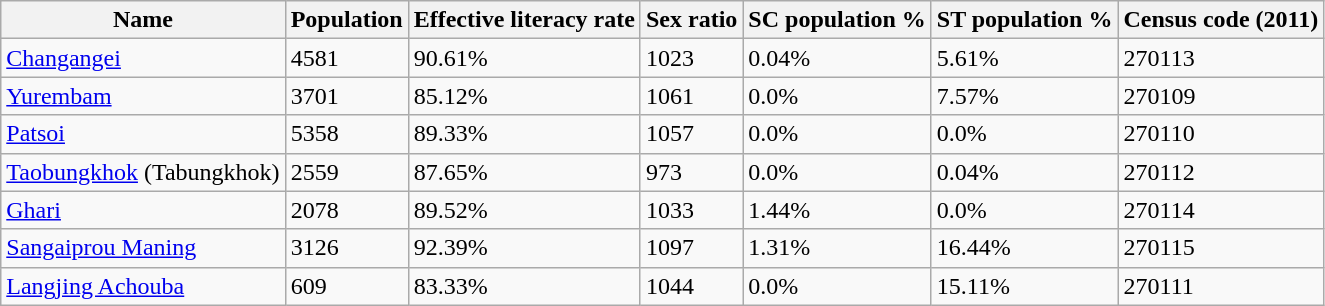<table class="wikitable sortable">
<tr>
<th>Name</th>
<th>Population</th>
<th>Effective literacy rate</th>
<th>Sex ratio</th>
<th>SC population %</th>
<th>ST population %</th>
<th>Census code (2011)</th>
</tr>
<tr>
<td><a href='#'>Changangei</a></td>
<td>4581</td>
<td>90.61%</td>
<td>1023</td>
<td>0.04%</td>
<td>5.61%</td>
<td>270113</td>
</tr>
<tr>
<td><a href='#'>Yurembam</a></td>
<td>3701</td>
<td>85.12%</td>
<td>1061</td>
<td>0.0%</td>
<td>7.57%</td>
<td>270109</td>
</tr>
<tr>
<td><a href='#'>Patsoi</a></td>
<td>5358</td>
<td>89.33%</td>
<td>1057</td>
<td>0.0%</td>
<td>0.0%</td>
<td>270110</td>
</tr>
<tr>
<td><a href='#'>Taobungkhok</a> (Tabungkhok)</td>
<td>2559</td>
<td>87.65%</td>
<td>973</td>
<td>0.0%</td>
<td>0.04%</td>
<td>270112</td>
</tr>
<tr>
<td><a href='#'>Ghari</a></td>
<td>2078</td>
<td>89.52%</td>
<td>1033</td>
<td>1.44%</td>
<td>0.0%</td>
<td>270114</td>
</tr>
<tr>
<td><a href='#'>Sangaiprou Maning</a></td>
<td>3126</td>
<td>92.39%</td>
<td>1097</td>
<td>1.31%</td>
<td>16.44%</td>
<td>270115</td>
</tr>
<tr>
<td><a href='#'>Langjing Achouba</a></td>
<td>609</td>
<td>83.33%</td>
<td>1044</td>
<td>0.0%</td>
<td>15.11%</td>
<td>270111</td>
</tr>
</table>
